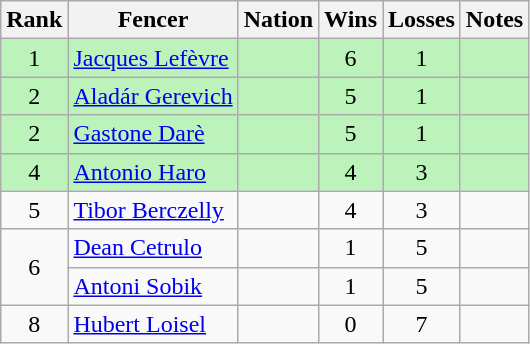<table class="wikitable sortable" style="text-align: center;">
<tr>
<th>Rank</th>
<th>Fencer</th>
<th>Nation</th>
<th>Wins</th>
<th>Losses</th>
<th>Notes</th>
</tr>
<tr style="background:#bbf3bb;">
<td>1</td>
<td align=left><a href='#'>Jacques Lefèvre</a></td>
<td align=left></td>
<td>6</td>
<td>1</td>
<td></td>
</tr>
<tr style="background:#bbf3bb;">
<td>2</td>
<td align=left><a href='#'>Aladár Gerevich</a></td>
<td align=left></td>
<td>5</td>
<td>1</td>
<td></td>
</tr>
<tr style="background:#bbf3bb;">
<td>2</td>
<td align=left><a href='#'>Gastone Darè</a></td>
<td align=left></td>
<td>5</td>
<td>1</td>
<td></td>
</tr>
<tr style="background:#bbf3bb;">
<td>4</td>
<td align=left><a href='#'>Antonio Haro</a></td>
<td align=left></td>
<td>4</td>
<td>3</td>
<td></td>
</tr>
<tr>
<td>5</td>
<td align=left><a href='#'>Tibor Berczelly</a></td>
<td align=left></td>
<td>4</td>
<td>3</td>
<td></td>
</tr>
<tr>
<td rowspan=2>6</td>
<td align=left><a href='#'>Dean Cetrulo</a></td>
<td align=left></td>
<td>1</td>
<td>5</td>
<td></td>
</tr>
<tr>
<td align=left><a href='#'>Antoni Sobik</a></td>
<td align=left></td>
<td>1</td>
<td>5</td>
<td></td>
</tr>
<tr>
<td>8</td>
<td align=left><a href='#'>Hubert Loisel</a></td>
<td align=left></td>
<td>0</td>
<td>7</td>
<td></td>
</tr>
</table>
